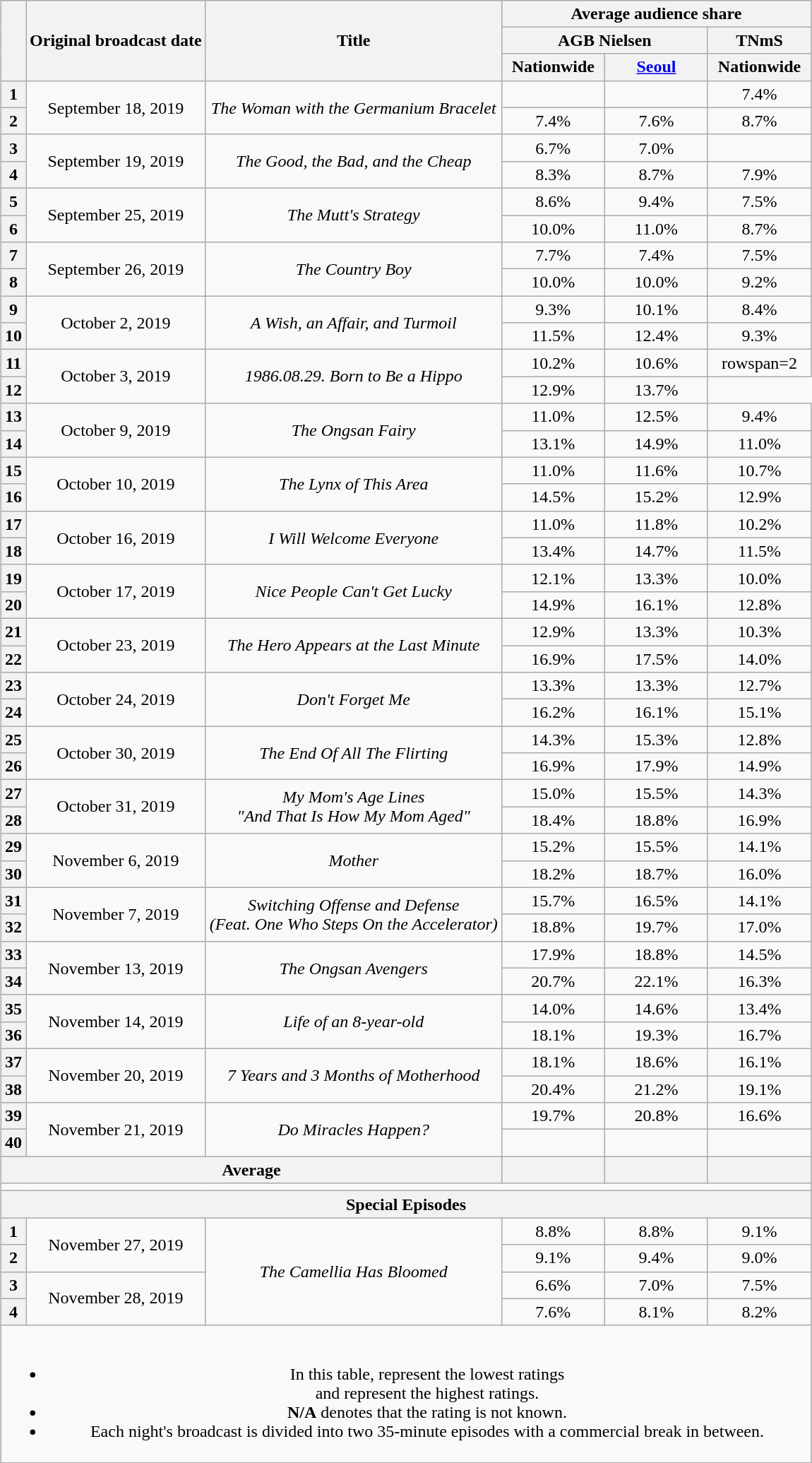<table class="wikitable" style="text-align:center; margin-left: auto; margin-right: auto; border: none;">
<tr>
</tr>
<tr>
<th rowspan="3"></th>
<th rowspan="3">Original broadcast date</th>
<th rowspan="3">Title</th>
<th colspan="3">Average audience share</th>
</tr>
<tr>
<th colspan="2">AGB Nielsen</th>
<th>TNmS</th>
</tr>
<tr>
<th width="90">Nationwide</th>
<th width="90"><a href='#'>Seoul</a></th>
<th width="90">Nationwide</th>
</tr>
<tr>
<th>1</th>
<td rowspan="2">September 18, 2019</td>
<td rowspan="2"><em>The Woman with the Germanium Bracelet</em></td>
<td> </td>
<td> </td>
<td>7.4%</td>
</tr>
<tr>
<th>2</th>
<td>7.4% </td>
<td>7.6% </td>
<td>8.7%</td>
</tr>
<tr>
<th>3</th>
<td rowspan="2">September 19, 2019</td>
<td rowspan="2"><em>The Good, the Bad, and the Cheap</em></td>
<td>6.7% </td>
<td>7.0% </td>
<td></td>
</tr>
<tr>
<th>4</th>
<td>8.3% </td>
<td>8.7% </td>
<td>7.9%</td>
</tr>
<tr>
<th>5</th>
<td rowspan="2">September 25, 2019</td>
<td rowspan="2"><em>The Mutt's Strategy</em></td>
<td>8.6% </td>
<td>9.4% </td>
<td>7.5%</td>
</tr>
<tr>
<th>6</th>
<td>10.0% </td>
<td>11.0% </td>
<td>8.7%</td>
</tr>
<tr>
<th>7</th>
<td rowspan="2">September 26, 2019</td>
<td rowspan="2"><em>The Country Boy</em></td>
<td>7.7% </td>
<td>7.4% </td>
<td>7.5%</td>
</tr>
<tr>
<th>8</th>
<td>10.0% </td>
<td>10.0% </td>
<td>9.2%</td>
</tr>
<tr>
<th>9</th>
<td rowspan="2">October 2, 2019</td>
<td rowspan="2"><em>A Wish, an Affair, and Turmoil</em></td>
<td>9.3% </td>
<td>10.1% </td>
<td>8.4%</td>
</tr>
<tr>
<th>10</th>
<td>11.5% </td>
<td>12.4% </td>
<td>9.3%</td>
</tr>
<tr>
<th>11</th>
<td rowspan="2">October 3, 2019</td>
<td rowspan="2"><em>1986.08.29. Born to Be a Hippo</em></td>
<td>10.2% </td>
<td>10.6% </td>
<td>rowspan=2 </td>
</tr>
<tr>
<th>12</th>
<td>12.9% </td>
<td>13.7% </td>
</tr>
<tr>
<th>13</th>
<td rowspan="2">October 9, 2019</td>
<td rowspan="2"><em>The Ongsan Fairy</em></td>
<td>11.0% </td>
<td>12.5% </td>
<td>9.4%</td>
</tr>
<tr>
<th>14</th>
<td>13.1% </td>
<td>14.9% </td>
<td>11.0%</td>
</tr>
<tr>
<th>15</th>
<td rowspan="2">October 10, 2019</td>
<td rowspan="2"><em>The Lynx of This Area</em></td>
<td>11.0% </td>
<td>11.6% </td>
<td>10.7%</td>
</tr>
<tr>
<th>16</th>
<td>14.5% </td>
<td>15.2% </td>
<td>12.9%</td>
</tr>
<tr>
<th>17</th>
<td rowspan="2">October 16, 2019</td>
<td rowspan="2"><em>I Will Welcome Everyone</em></td>
<td>11.0% </td>
<td>11.8% </td>
<td>10.2%</td>
</tr>
<tr>
<th>18</th>
<td>13.4% </td>
<td>14.7% </td>
<td>11.5%</td>
</tr>
<tr>
<th>19</th>
<td rowspan="2">October 17, 2019</td>
<td rowspan="2"><em>Nice People Can't Get Lucky</em></td>
<td>12.1% </td>
<td>13.3% </td>
<td>10.0%</td>
</tr>
<tr>
<th>20</th>
<td>14.9% </td>
<td>16.1% </td>
<td>12.8%</td>
</tr>
<tr>
<th>21</th>
<td rowspan="2">October 23, 2019</td>
<td rowspan="2"><em>The Hero Appears at the Last Minute</em></td>
<td>12.9% </td>
<td>13.3% </td>
<td>10.3%</td>
</tr>
<tr>
<th>22</th>
<td>16.9% </td>
<td>17.5% </td>
<td>14.0%</td>
</tr>
<tr>
<th>23</th>
<td rowspan="2">October 24, 2019</td>
<td rowspan="2"><em>Don't Forget Me</em></td>
<td>13.3% </td>
<td>13.3% </td>
<td>12.7%</td>
</tr>
<tr>
<th>24</th>
<td>16.2% </td>
<td>16.1% </td>
<td>15.1%</td>
</tr>
<tr>
<th>25</th>
<td rowspan="2">October 30, 2019</td>
<td rowspan="2"><em>The End Of All The Flirting</em></td>
<td>14.3% </td>
<td>15.3% </td>
<td>12.8%</td>
</tr>
<tr>
<th>26</th>
<td>16.9% </td>
<td>17.9% </td>
<td>14.9%</td>
</tr>
<tr>
<th>27</th>
<td rowspan="2">October 31, 2019</td>
<td rowspan="2"><em>My  Mom's Age Lines<br>"And That Is How My Mom Aged"</em></td>
<td>15.0% </td>
<td>15.5% </td>
<td>14.3%</td>
</tr>
<tr>
<th>28</th>
<td>18.4% </td>
<td>18.8% </td>
<td>16.9%</td>
</tr>
<tr>
<th>29</th>
<td rowspan="2">November 6, 2019</td>
<td rowspan="2"><em>Mother</em></td>
<td>15.2% </td>
<td>15.5% </td>
<td>14.1%</td>
</tr>
<tr>
<th>30</th>
<td>18.2% </td>
<td>18.7% </td>
<td>16.0%</td>
</tr>
<tr>
<th>31</th>
<td rowspan="2">November 7, 2019</td>
<td rowspan="2"><em>Switching Offense and Defense<br>(Feat. One Who Steps On the Accelerator)</em></td>
<td>15.7% </td>
<td>16.5% </td>
<td>14.1%</td>
</tr>
<tr>
<th>32</th>
<td>18.8% </td>
<td>19.7% </td>
<td>17.0%</td>
</tr>
<tr>
<th>33</th>
<td rowspan="2">November 13, 2019</td>
<td rowspan="2"><em>The Ongsan Avengers</em></td>
<td>17.9% </td>
<td>18.8% </td>
<td>14.5%</td>
</tr>
<tr>
<th>34</th>
<td>20.7% </td>
<td>22.1% </td>
<td>16.3%</td>
</tr>
<tr>
<th>35</th>
<td rowspan="2">November 14, 2019</td>
<td rowspan="2"><em>Life of an 8-year-old</em></td>
<td>14.0% </td>
<td>14.6% </td>
<td>13.4%</td>
</tr>
<tr>
<th>36</th>
<td>18.1% </td>
<td>19.3% </td>
<td>16.7%</td>
</tr>
<tr>
<th>37</th>
<td rowspan="2">November 20, 2019</td>
<td rowspan="2"><em>7 Years and 3 Months of Motherhood</em></td>
<td>18.1% </td>
<td>18.6% </td>
<td>16.1%</td>
</tr>
<tr>
<th>38</th>
<td>20.4% </td>
<td>21.2% </td>
<td>19.1%</td>
</tr>
<tr>
<th>39</th>
<td rowspan="2">November 21, 2019</td>
<td rowspan="2"><em>Do Miracles Happen?</em></td>
<td>19.7% </td>
<td>20.8% </td>
<td>16.6%</td>
</tr>
<tr>
<th>40</th>
<td> </td>
<td> </td>
<td></td>
</tr>
<tr>
<th colspan="3">Average</th>
<th></th>
<th></th>
<th></th>
</tr>
<tr align=center>
<td colspan="7"></td>
</tr>
<tr align=center>
<th colspan="7">Special Episodes</th>
</tr>
<tr align=center>
<th>1</th>
<td rowspan="2">November 27, 2019</td>
<td rowspan="4"><em>The Camellia Has Bloomed</em></td>
<td>8.8% </td>
<td>8.8% </td>
<td>9.1%</td>
</tr>
<tr>
<th>2</th>
<td>9.1% </td>
<td>9.4% </td>
<td>9.0%</td>
</tr>
<tr>
<th>3</th>
<td rowspan="2">November 28, 2019</td>
<td>6.6% </td>
<td>7.0% </td>
<td>7.5%</td>
</tr>
<tr>
<th>4</th>
<td>7.6% </td>
<td>8.1% </td>
<td>8.2%</td>
</tr>
<tr>
<td colspan="6"><br><ul><li>In this table,  represent the lowest ratings<br>and  represent the highest ratings.</li><li><strong>N/A</strong> denotes that the rating is not known.</li><li>Each night's broadcast is divided into two 35-minute episodes with a commercial break in between.</li></ul></td>
</tr>
</table>
